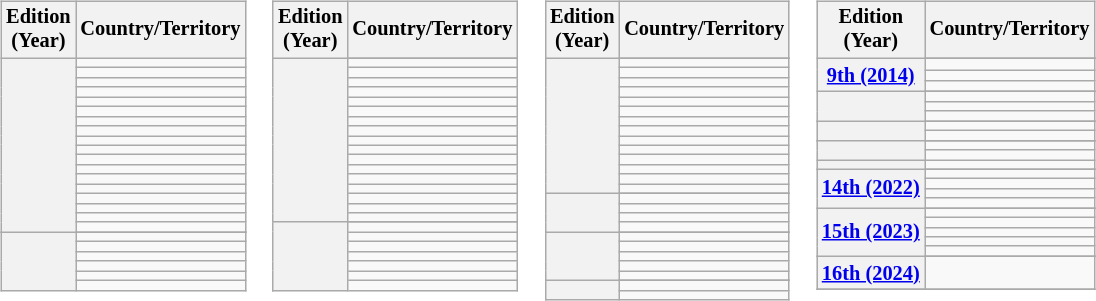<table>
<tr style="vertical-align:top">
<td><br><table class="wikitable" style="font-size:85%">
<tr>
<th scope="col">Edition<br>(Year)</th>
<th scope="col">Country/Territory</th>
</tr>
<tr>
<th scope="row" style="vertical-align:top center;" rowspan="18"></th>
<td></td>
</tr>
<tr>
<td></td>
</tr>
<tr>
<td></td>
</tr>
<tr>
<td></td>
</tr>
<tr>
<td></td>
</tr>
<tr>
<td></td>
</tr>
<tr>
<td></td>
</tr>
<tr>
<td></td>
</tr>
<tr>
<td></td>
</tr>
<tr>
<td></td>
</tr>
<tr>
<td></td>
</tr>
<tr>
<td></td>
</tr>
<tr>
<td></td>
</tr>
<tr>
<td></td>
</tr>
<tr>
<td></td>
</tr>
<tr>
<td></td>
</tr>
<tr>
<td></td>
</tr>
<tr>
<td></td>
</tr>
<tr>
<th scope="row" style="vertical-align:top center;" rowspan="7"></th>
</tr>
<tr>
<td></td>
</tr>
<tr>
<td></td>
</tr>
<tr>
<td></td>
</tr>
<tr>
<td></td>
</tr>
<tr>
<td></td>
</tr>
<tr>
<td></td>
</tr>
</table>
</td>
<td><br><table class="wikitable" style="font-size:85%">
<tr>
<th scope="col">Edition<br>(Year)</th>
<th scope="col">Country/Territory</th>
</tr>
<tr>
<th scope="row" style="vertical-align:top center;" rowspan="18"></th>
</tr>
<tr>
<td></td>
</tr>
<tr>
<td></td>
</tr>
<tr>
<td></td>
</tr>
<tr>
<td></td>
</tr>
<tr>
<td></td>
</tr>
<tr>
<td></td>
</tr>
<tr>
<td></td>
</tr>
<tr>
<td></td>
</tr>
<tr>
<td></td>
</tr>
<tr>
<td></td>
</tr>
<tr>
<td></td>
</tr>
<tr>
<td></td>
</tr>
<tr>
<td></td>
</tr>
<tr>
<td></td>
</tr>
<tr>
<td></td>
</tr>
<tr>
<td></td>
</tr>
<tr>
<td></td>
</tr>
<tr>
<th scope="row" style="vertical-align:top center;" rowspan="8"></th>
</tr>
<tr>
<td></td>
</tr>
<tr>
<td></td>
</tr>
<tr>
<td></td>
</tr>
<tr>
<td></td>
</tr>
<tr>
<td></td>
</tr>
<tr>
<td></td>
</tr>
<tr>
<td></td>
</tr>
</table>
</td>
<td><br><table class="wikitable" style="font-size:85%">
<tr>
<th scope="col">Edition<br>(Year)</th>
<th scope="col">Country/Territory</th>
</tr>
<tr>
<th scope="row" style="vertical-align:top center;" rowspan="15"></th>
</tr>
<tr>
<td></td>
</tr>
<tr>
<td></td>
</tr>
<tr>
<td></td>
</tr>
<tr>
<td></td>
</tr>
<tr>
<td></td>
</tr>
<tr>
<td></td>
</tr>
<tr>
<td></td>
</tr>
<tr>
<td></td>
</tr>
<tr>
<td></td>
</tr>
<tr>
<td></td>
</tr>
<tr>
<td></td>
</tr>
<tr>
<td></td>
</tr>
<tr>
<td></td>
</tr>
<tr>
<td></td>
</tr>
<tr>
<th scope="row" style="vertical-align:top center;" rowspan="5"></th>
</tr>
<tr>
<td></td>
</tr>
<tr>
<td></td>
</tr>
<tr>
<td></td>
</tr>
<tr>
<td></td>
</tr>
<tr>
<th scope="row" style="vertical-align:top center;" rowspan="6"></th>
</tr>
<tr>
<td></td>
</tr>
<tr>
<td></td>
</tr>
<tr>
<td></td>
</tr>
<tr>
<td></td>
</tr>
<tr>
<td></td>
</tr>
<tr>
<th scope="row" style="vertical-align:top center;" rowspan="3"></th>
</tr>
<tr>
<td></td>
</tr>
<tr>
<td></td>
</tr>
</table>
</td>
<td><br><table class="wikitable" style="font-size:85%">
<tr>
<th scope="col">Edition<br>(Year)</th>
<th scope="col">Country/Territory</th>
</tr>
<tr>
<th scope="row" style="vertical-align:top center;" rowspan="4"><a href='#'>9th (2014)</a></th>
</tr>
<tr>
<td></td>
</tr>
<tr>
<td></td>
</tr>
<tr>
<td></td>
</tr>
<tr>
<th scope="row" style="vertical-align:top center;" rowspan="4"></th>
</tr>
<tr>
<td></td>
</tr>
<tr>
<td></td>
</tr>
<tr>
<td></td>
</tr>
<tr>
<th scope="row" style="vertical-align:top center;" rowspan="3"></th>
</tr>
<tr>
<td></td>
</tr>
<tr>
<td></td>
</tr>
<tr>
<th scope="row" style="vertical-align:top center;" rowspan="3"></th>
</tr>
<tr>
<td></td>
</tr>
<tr>
<td></td>
</tr>
<tr>
<th scope="row" style="vertical-align:top center;"></th>
<td></td>
</tr>
<tr>
<th scope="row" style="vertical-align:top center;" rowspan="5"><a href='#'>14th (2022)</a></th>
</tr>
<tr>
<td></td>
</tr>
<tr>
<td></td>
</tr>
<tr>
<td></td>
</tr>
<tr>
<td></td>
</tr>
<tr>
<th scope="row" style="vertical-align:top center;" rowspan="6"><a href='#'>15th (2023)</a></th>
</tr>
<tr>
<td></td>
</tr>
<tr>
<td></td>
</tr>
<tr>
<td></td>
</tr>
<tr>
<td></td>
</tr>
<tr>
<td></td>
</tr>
<tr>
<th scope="row" style="vertical-align:top center;" rowspan="2"><a href='#'>16th (2024)</a></th>
</tr>
<tr>
<td></td>
</tr>
<tr>
</tr>
</table>
</td>
</tr>
</table>
